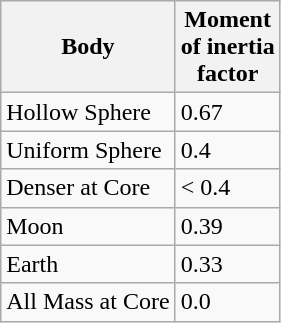<table class="wikitable floatright ">
<tr>
<th>Body</th>
<th>Moment<br> of inertia<br> factor</th>
</tr>
<tr>
<td>Hollow Sphere</td>
<td>0.67</td>
</tr>
<tr>
<td>Uniform Sphere</td>
<td>0.4</td>
</tr>
<tr>
<td>Denser at Core</td>
<td>< 0.4</td>
</tr>
<tr>
<td>Moon</td>
<td>0.39</td>
</tr>
<tr>
<td>Earth</td>
<td>0.33</td>
</tr>
<tr>
<td>All Mass at Core</td>
<td>0.0</td>
</tr>
</table>
